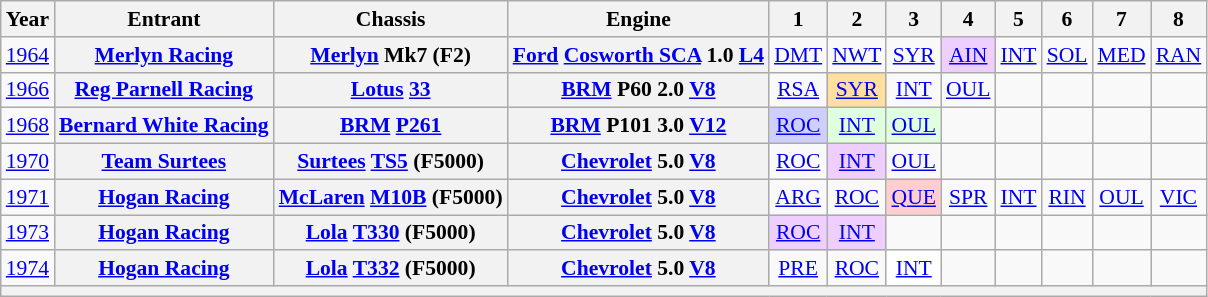<table class="wikitable" style="text-align:center; font-size:90%">
<tr>
<th>Year</th>
<th>Entrant</th>
<th>Chassis</th>
<th>Engine</th>
<th>1</th>
<th>2</th>
<th>3</th>
<th>4</th>
<th>5</th>
<th>6</th>
<th>7</th>
<th>8</th>
</tr>
<tr>
<td><a href='#'>1964</a></td>
<th><a href='#'>Merlyn Racing</a></th>
<th><a href='#'>Merlyn</a> Mk7 (F2)</th>
<th><a href='#'>Ford</a> <a href='#'>Cosworth SCA</a> 1.0 <a href='#'>L4</a></th>
<td><a href='#'>DMT</a></td>
<td><a href='#'>NWT</a></td>
<td><a href='#'>SYR</a></td>
<td style="background:#EFCFFF;"><a href='#'>AIN</a><br></td>
<td><a href='#'>INT</a></td>
<td><a href='#'>SOL</a></td>
<td><a href='#'>MED</a></td>
<td><a href='#'>RAN</a></td>
</tr>
<tr>
<td><a href='#'>1966</a></td>
<th><a href='#'>Reg Parnell Racing</a></th>
<th><a href='#'>Lotus</a> <a href='#'>33</a></th>
<th><a href='#'>BRM</a> P60 2.0 <a href='#'>V8</a></th>
<td><a href='#'>RSA</a></td>
<td style="background:#FFDF9F;"><a href='#'>SYR</a><br></td>
<td><a href='#'>INT</a></td>
<td><a href='#'>OUL</a></td>
<td></td>
<td></td>
<td></td>
<td></td>
</tr>
<tr>
<td><a href='#'>1968</a></td>
<th><a href='#'>Bernard White Racing</a></th>
<th><a href='#'>BRM</a> <a href='#'>P261</a></th>
<th><a href='#'>BRM</a> P101 3.0 <a href='#'>V12</a></th>
<td style="background:#CFCFFF;"><a href='#'>ROC</a><br></td>
<td style="background:#DFFFDF;"><a href='#'>INT</a><br></td>
<td style="background:#DFFFDF;"><a href='#'>OUL</a><br></td>
<td></td>
<td></td>
<td></td>
<td></td>
<td></td>
</tr>
<tr>
<td><a href='#'>1970</a></td>
<th><a href='#'>Team Surtees</a></th>
<th><a href='#'>Surtees</a> <a href='#'>TS5</a> (F5000)</th>
<th><a href='#'>Chevrolet</a> 5.0 <a href='#'>V8</a></th>
<td><a href='#'>ROC</a></td>
<td style="background:#EFCFFF;"><a href='#'>INT</a><br></td>
<td><a href='#'>OUL</a></td>
<td></td>
<td></td>
<td></td>
<td></td>
<td></td>
</tr>
<tr>
<td><a href='#'>1971</a></td>
<th><a href='#'>Hogan Racing</a></th>
<th><a href='#'>McLaren</a> <a href='#'>M10B</a> (F5000)</th>
<th><a href='#'>Chevrolet</a> 5.0 <a href='#'>V8</a></th>
<td><a href='#'>ARG</a></td>
<td><a href='#'>ROC</a></td>
<td style="background:#ffcfcf;"><a href='#'>QUE</a><br></td>
<td><a href='#'>SPR</a></td>
<td><a href='#'>INT</a></td>
<td><a href='#'>RIN</a></td>
<td><a href='#'>OUL</a></td>
<td><a href='#'>VIC</a></td>
</tr>
<tr>
<td><a href='#'>1973</a></td>
<th><a href='#'>Hogan Racing</a></th>
<th><a href='#'>Lola</a> <a href='#'>T330</a> (F5000)</th>
<th><a href='#'>Chevrolet</a> 5.0 <a href='#'>V8</a></th>
<td style="background:#EFCFFF;"><a href='#'>ROC</a><br></td>
<td style="background:#EFCFFF;"><a href='#'>INT</a><br></td>
<td></td>
<td></td>
<td></td>
<td></td>
<td></td>
<td></td>
</tr>
<tr>
<td><a href='#'>1974</a></td>
<th><a href='#'>Hogan Racing</a></th>
<th><a href='#'>Lola</a> <a href='#'>T332</a> (F5000)</th>
<th><a href='#'>Chevrolet</a> 5.0 <a href='#'>V8</a></th>
<td><a href='#'>PRE</a></td>
<td><a href='#'>ROC</a></td>
<td style="background:#ffffff;"><a href='#'>INT</a><br></td>
<td></td>
<td></td>
<td></td>
<td></td>
<td></td>
</tr>
<tr>
<th colspan="12"></th>
</tr>
</table>
